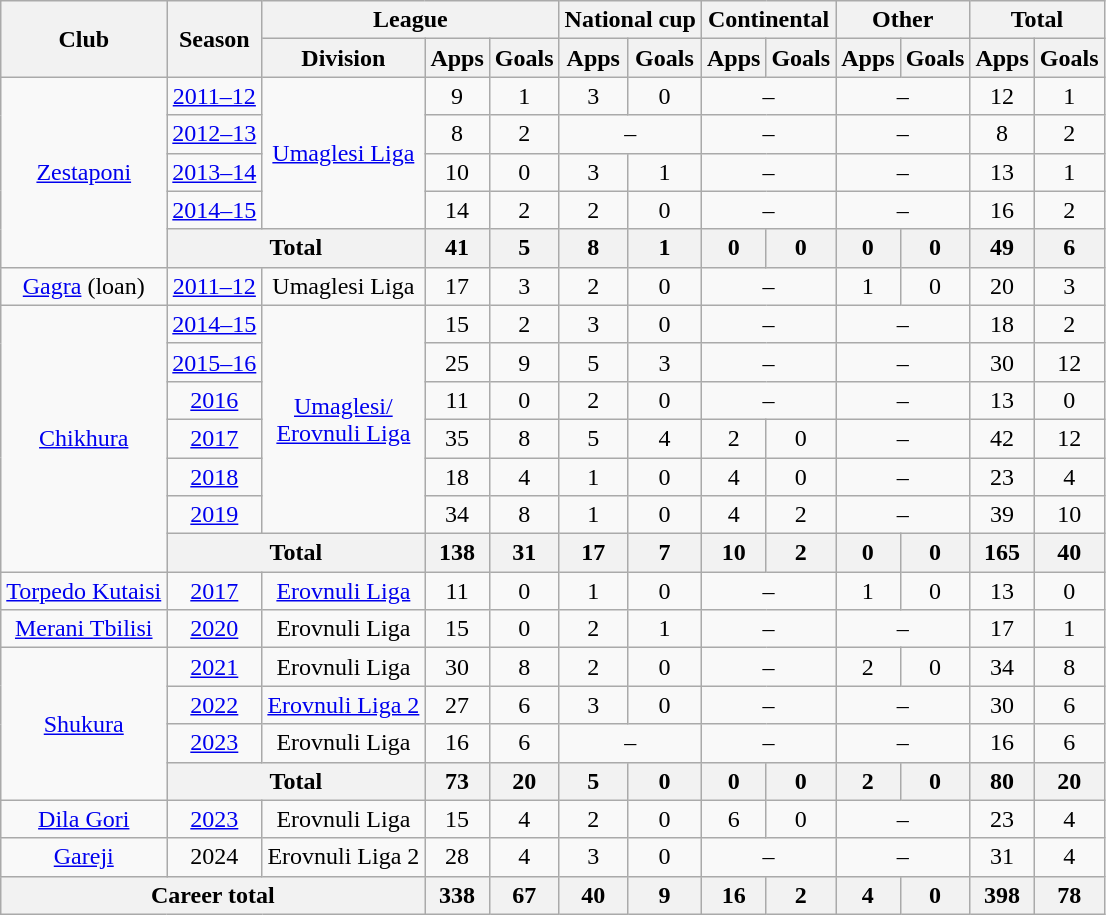<table class="wikitable" style="text-align:center">
<tr>
<th rowspan="2">Club</th>
<th rowspan="2">Season</th>
<th colspan="3">League</th>
<th colspan="2">National cup</th>
<th colspan="2">Continental</th>
<th colspan="2">Other</th>
<th colspan="2">Total</th>
</tr>
<tr>
<th>Division</th>
<th>Apps</th>
<th>Goals</th>
<th>Apps</th>
<th>Goals</th>
<th>Apps</th>
<th>Goals</th>
<th>Apps</th>
<th>Goals</th>
<th>Apps</th>
<th>Goals</th>
</tr>
<tr>
<td rowspan="5"><a href='#'>Zestaponi</a></td>
<td><a href='#'>2011–12</a></td>
<td rowspan="4"><a href='#'>Umaglesi Liga</a></td>
<td>9</td>
<td>1</td>
<td>3</td>
<td>0</td>
<td colspan="2">–</td>
<td colspan="2">–</td>
<td>12</td>
<td>1</td>
</tr>
<tr>
<td><a href='#'>2012–13</a></td>
<td>8</td>
<td>2</td>
<td colspan="2">–</td>
<td colspan="2">–</td>
<td colspan="2">–</td>
<td>8</td>
<td>2</td>
</tr>
<tr>
<td><a href='#'>2013–14</a></td>
<td>10</td>
<td>0</td>
<td>3</td>
<td>1</td>
<td colspan="2">–</td>
<td colspan="2">–</td>
<td>13</td>
<td>1</td>
</tr>
<tr>
<td><a href='#'>2014–15</a></td>
<td>14</td>
<td>2</td>
<td>2</td>
<td>0</td>
<td colspan="2">–</td>
<td colspan="2">–</td>
<td>16</td>
<td>2</td>
</tr>
<tr>
<th colspan="2">Total</th>
<th>41</th>
<th>5</th>
<th>8</th>
<th>1</th>
<th>0</th>
<th>0</th>
<th>0</th>
<th>0</th>
<th>49</th>
<th>6</th>
</tr>
<tr>
<td><a href='#'>Gagra</a> (loan)</td>
<td><a href='#'>2011–12</a></td>
<td>Umaglesi Liga</td>
<td>17</td>
<td>3</td>
<td>2</td>
<td>0</td>
<td colspan="2">–</td>
<td>1</td>
<td>0</td>
<td>20</td>
<td>3</td>
</tr>
<tr>
<td rowspan="7"><a href='#'>Chikhura</a></td>
<td><a href='#'>2014–15</a></td>
<td rowspan="6"><a href='#'>Umaglesi/<br>Erovnuli Liga</a></td>
<td>15</td>
<td>2</td>
<td>3</td>
<td>0</td>
<td colspan="2">–</td>
<td colspan="2">–</td>
<td>18</td>
<td>2</td>
</tr>
<tr>
<td><a href='#'>2015–16</a></td>
<td>25</td>
<td>9</td>
<td>5</td>
<td>3</td>
<td colspan="2">–</td>
<td colspan="2">–</td>
<td>30</td>
<td>12</td>
</tr>
<tr>
<td><a href='#'>2016</a></td>
<td>11</td>
<td>0</td>
<td>2</td>
<td>0</td>
<td colspan="2">–</td>
<td colspan="2">–</td>
<td>13</td>
<td>0</td>
</tr>
<tr>
<td><a href='#'>2017</a></td>
<td>35</td>
<td>8</td>
<td>5</td>
<td>4</td>
<td>2</td>
<td>0</td>
<td colspan="2">–</td>
<td>42</td>
<td>12</td>
</tr>
<tr>
<td><a href='#'>2018</a></td>
<td>18</td>
<td>4</td>
<td>1</td>
<td>0</td>
<td>4</td>
<td>0</td>
<td colspan="2">–</td>
<td>23</td>
<td>4</td>
</tr>
<tr>
<td><a href='#'>2019</a></td>
<td>34</td>
<td>8</td>
<td>1</td>
<td>0</td>
<td>4</td>
<td>2</td>
<td colspan="2">–</td>
<td>39</td>
<td>10</td>
</tr>
<tr>
<th colspan="2">Total</th>
<th>138</th>
<th>31</th>
<th>17</th>
<th>7</th>
<th>10</th>
<th>2</th>
<th>0</th>
<th>0</th>
<th>165</th>
<th>40</th>
</tr>
<tr>
<td><a href='#'>Torpedo Kutaisi</a></td>
<td><a href='#'>2017</a></td>
<td><a href='#'>Erovnuli Liga</a></td>
<td>11</td>
<td>0</td>
<td>1</td>
<td>0</td>
<td colspan="2">–</td>
<td>1</td>
<td>0</td>
<td>13</td>
<td>0</td>
</tr>
<tr>
<td><a href='#'>Merani Tbilisi</a></td>
<td><a href='#'>2020</a></td>
<td>Erovnuli Liga</td>
<td>15</td>
<td>0</td>
<td>2</td>
<td>1</td>
<td colspan="2">–</td>
<td colspan="2">–</td>
<td>17</td>
<td>1</td>
</tr>
<tr>
<td rowspan="4"><a href='#'>Shukura</a></td>
<td><a href='#'>2021</a></td>
<td>Erovnuli Liga</td>
<td>30</td>
<td>8</td>
<td>2</td>
<td>0</td>
<td colspan="2">–</td>
<td>2</td>
<td>0</td>
<td>34</td>
<td>8</td>
</tr>
<tr>
<td><a href='#'>2022</a></td>
<td><a href='#'>Erovnuli Liga 2</a></td>
<td>27</td>
<td>6</td>
<td>3</td>
<td>0</td>
<td colspan="2">–</td>
<td colspan="2">–</td>
<td>30</td>
<td>6</td>
</tr>
<tr>
<td><a href='#'>2023</a></td>
<td>Erovnuli Liga</td>
<td>16</td>
<td>6</td>
<td colspan="2">–</td>
<td colspan="2">–</td>
<td colspan="2">–</td>
<td>16</td>
<td>6</td>
</tr>
<tr>
<th colspan="2">Total</th>
<th>73</th>
<th>20</th>
<th>5</th>
<th>0</th>
<th>0</th>
<th>0</th>
<th>2</th>
<th>0</th>
<th>80</th>
<th>20</th>
</tr>
<tr>
<td><a href='#'>Dila Gori</a></td>
<td><a href='#'>2023</a></td>
<td>Erovnuli Liga</td>
<td>15</td>
<td>4</td>
<td>2</td>
<td>0</td>
<td>6</td>
<td>0</td>
<td colspan="2">–</td>
<td>23</td>
<td>4</td>
</tr>
<tr>
<td><a href='#'>Gareji</a></td>
<td>2024</td>
<td>Erovnuli Liga 2</td>
<td>28</td>
<td>4</td>
<td>3</td>
<td>0</td>
<td colspan="2">–</td>
<td colspan="2">–</td>
<td>31</td>
<td>4</td>
</tr>
<tr>
<th colspan="3">Career total</th>
<th>338</th>
<th>67</th>
<th>40</th>
<th>9</th>
<th>16</th>
<th>2</th>
<th>4</th>
<th>0</th>
<th>398</th>
<th>78</th>
</tr>
</table>
